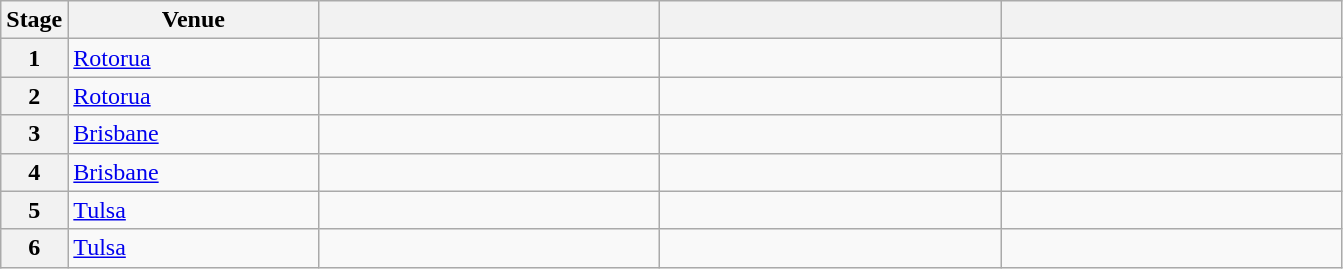<table class="wikitable">
<tr>
<th>Stage</th>
<th width=160>Venue</th>
<th width=220></th>
<th width=220></th>
<th width=220></th>
</tr>
<tr>
<th>1</th>
<td> <a href='#'>Rotorua</a></td>
<td></td>
<td></td>
<td></td>
</tr>
<tr>
<th>2</th>
<td> <a href='#'>Rotorua</a></td>
<td></td>
<td></td>
<td></td>
</tr>
<tr>
<th>3</th>
<td> <a href='#'>Brisbane</a></td>
<td></td>
<td></td>
<td></td>
</tr>
<tr>
<th>4</th>
<td> <a href='#'>Brisbane</a></td>
<td></td>
<td></td>
<td></td>
</tr>
<tr>
<th>5</th>
<td> <a href='#'>Tulsa</a></td>
<td></td>
<td></td>
<td></td>
</tr>
<tr>
<th>6</th>
<td> <a href='#'>Tulsa</a></td>
<td></td>
<td></td>
<td></td>
</tr>
</table>
